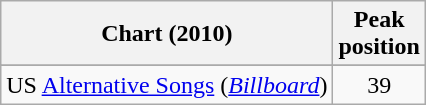<table class="wikitable">
<tr>
<th>Chart (2010)</th>
<th>Peak<br>position</th>
</tr>
<tr>
</tr>
<tr>
<td>US <a href='#'>Alternative Songs</a> (<em><a href='#'>Billboard</a></em>)</td>
<td style="text-align:center;">39</td>
</tr>
</table>
